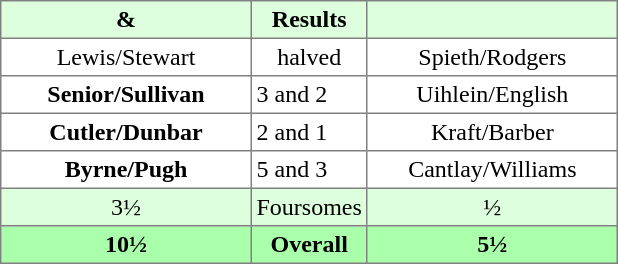<table border="1" cellpadding="3" style="border-collapse:collapse; text-align:center;">
<tr style="background:#ddffdd;">
<th width=160> & </th>
<th>Results</th>
<th width=160></th>
</tr>
<tr>
<td>Lewis/Stewart</td>
<td>halved</td>
<td>Spieth/Rodgers</td>
</tr>
<tr>
<td><strong>Senior/Sullivan</strong></td>
<td align=left> 3 and 2</td>
<td>Uihlein/English</td>
</tr>
<tr>
<td><strong>Cutler/Dunbar</strong></td>
<td align=left> 2 and 1</td>
<td>Kraft/Barber</td>
</tr>
<tr>
<td><strong>Byrne/Pugh</strong></td>
<td align=left> 5 and 3</td>
<td>Cantlay/Williams</td>
</tr>
<tr style="background:#ddffdd;">
<td>3½</td>
<td>Foursomes</td>
<td>½</td>
</tr>
<tr style="background:#aaffaa;">
<th>10½</th>
<th>Overall</th>
<th>5½</th>
</tr>
</table>
